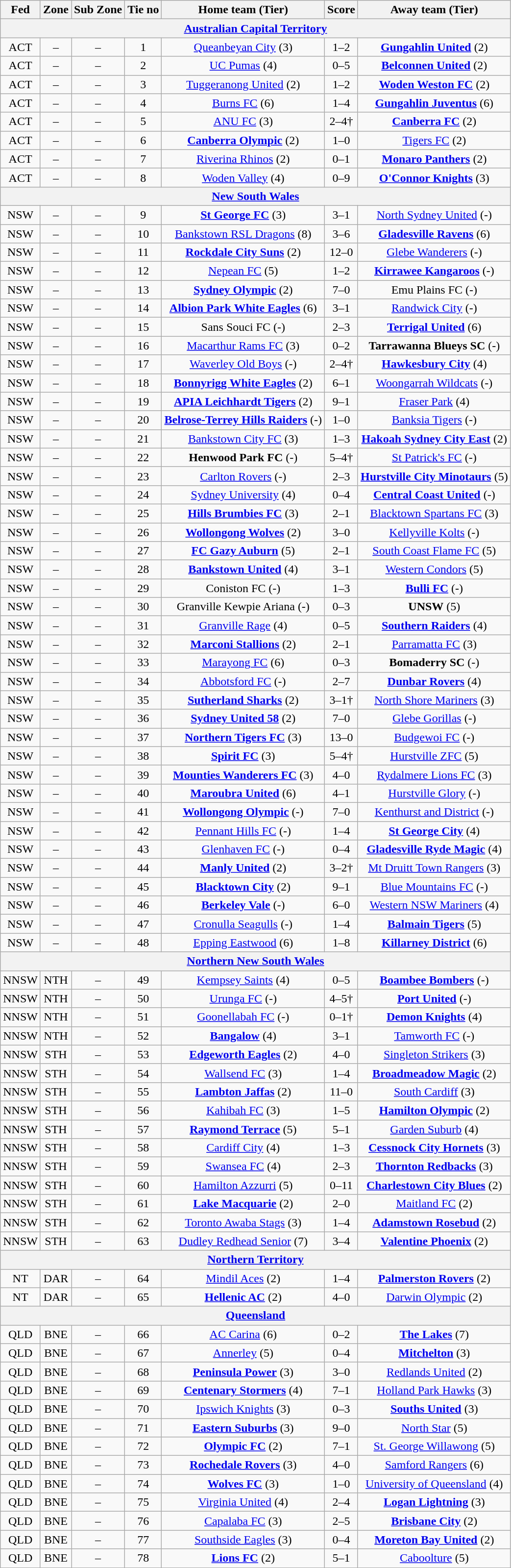<table class="wikitable" style="text-align:center">
<tr>
<th>Fed</th>
<th>Zone</th>
<th>Sub Zone</th>
<th>Tie no</th>
<th>Home team (Tier)</th>
<th>Score</th>
<th>Away team (Tier)</th>
</tr>
<tr>
<th colspan=7><a href='#'>Australian Capital Territory</a></th>
</tr>
<tr>
<td>ACT</td>
<td>–</td>
<td>–</td>
<td>1</td>
<td><a href='#'>Queanbeyan City</a> (3)</td>
<td>1–2</td>
<td><strong><a href='#'>Gungahlin United</a></strong> (2)</td>
</tr>
<tr>
<td>ACT</td>
<td>–</td>
<td>–</td>
<td>2</td>
<td><a href='#'>UC Pumas</a> (4)</td>
<td>0–5</td>
<td><strong><a href='#'>Belconnen United</a></strong> (2)</td>
</tr>
<tr>
<td>ACT</td>
<td>–</td>
<td>–</td>
<td>3</td>
<td><a href='#'>Tuggeranong United</a> (2)</td>
<td>1–2</td>
<td><strong><a href='#'>Woden Weston FC</a></strong> (2)</td>
</tr>
<tr>
<td>ACT</td>
<td>–</td>
<td>–</td>
<td>4</td>
<td><a href='#'>Burns FC</a> (6)</td>
<td>1–4</td>
<td><strong><a href='#'>Gungahlin Juventus</a></strong> (6)</td>
</tr>
<tr>
<td>ACT</td>
<td>–</td>
<td>–</td>
<td>5</td>
<td><a href='#'>ANU FC</a> (3)</td>
<td>2–4†</td>
<td><strong><a href='#'>Canberra FC</a></strong> (2)</td>
</tr>
<tr>
<td>ACT</td>
<td>–</td>
<td>–</td>
<td>6</td>
<td><strong><a href='#'>Canberra Olympic</a></strong> (2)</td>
<td>1–0</td>
<td><a href='#'>Tigers FC</a> (2)</td>
</tr>
<tr>
<td>ACT</td>
<td>–</td>
<td>–</td>
<td>7</td>
<td><a href='#'>Riverina Rhinos</a> (2)</td>
<td>0–1</td>
<td><strong><a href='#'>Monaro Panthers</a></strong> (2)</td>
</tr>
<tr>
<td>ACT</td>
<td>–</td>
<td>–</td>
<td>8</td>
<td><a href='#'>Woden Valley</a> (4)</td>
<td>0–9</td>
<td><strong><a href='#'>O'Connor Knights</a></strong> (3)</td>
</tr>
<tr>
<th colspan=7><a href='#'>New South Wales</a></th>
</tr>
<tr>
<td>NSW</td>
<td>–</td>
<td>–</td>
<td>9</td>
<td><strong><a href='#'>St George FC</a></strong> (3)</td>
<td>3–1</td>
<td><a href='#'>North Sydney United</a> (-)</td>
</tr>
<tr>
<td>NSW</td>
<td>–</td>
<td>–</td>
<td>10</td>
<td><a href='#'>Bankstown RSL Dragons</a> (8)</td>
<td>3–6</td>
<td><strong><a href='#'>Gladesville Ravens</a></strong> (6)</td>
</tr>
<tr>
<td>NSW</td>
<td>–</td>
<td>–</td>
<td>11</td>
<td><strong><a href='#'>Rockdale City Suns</a></strong> (2)</td>
<td>12–0</td>
<td><a href='#'>Glebe Wanderers</a> (-)</td>
</tr>
<tr>
<td>NSW</td>
<td>–</td>
<td>–</td>
<td>12</td>
<td><a href='#'>Nepean FC</a> (5)</td>
<td>1–2</td>
<td><strong><a href='#'>Kirrawee Kangaroos</a></strong> (-)</td>
</tr>
<tr>
<td>NSW</td>
<td>–</td>
<td>–</td>
<td>13</td>
<td><strong><a href='#'>Sydney Olympic</a></strong> (2)</td>
<td>7–0</td>
<td>Emu Plains FC (-)</td>
</tr>
<tr>
<td>NSW</td>
<td>–</td>
<td>–</td>
<td>14</td>
<td><strong><a href='#'>Albion Park White Eagles</a></strong> (6)</td>
<td>3–1</td>
<td><a href='#'>Randwick City</a> (-)</td>
</tr>
<tr>
<td>NSW</td>
<td>–</td>
<td>–</td>
<td>15</td>
<td>Sans Souci FC (-)</td>
<td>2–3</td>
<td><strong><a href='#'>Terrigal United</a></strong> (6)</td>
</tr>
<tr>
<td>NSW</td>
<td>–</td>
<td>–</td>
<td>16</td>
<td><a href='#'>Macarthur Rams FC</a> (3)</td>
<td>0–2</td>
<td><strong>Tarrawanna Blueys SC</strong> (-)</td>
</tr>
<tr>
<td>NSW</td>
<td>–</td>
<td>–</td>
<td>17</td>
<td><a href='#'>Waverley Old Boys</a> (-)</td>
<td>2–4†</td>
<td><strong><a href='#'>Hawkesbury City</a></strong> (4)</td>
</tr>
<tr>
<td>NSW</td>
<td>–</td>
<td>–</td>
<td>18</td>
<td><strong><a href='#'>Bonnyrigg White Eagles</a></strong> (2)</td>
<td>6–1</td>
<td><a href='#'>Woongarrah Wildcats</a> (-)</td>
</tr>
<tr>
<td>NSW</td>
<td>–</td>
<td>–</td>
<td>19</td>
<td><strong><a href='#'>APIA Leichhardt Tigers</a></strong> (2)</td>
<td>9–1</td>
<td><a href='#'>Fraser Park</a> (4)</td>
</tr>
<tr>
<td>NSW</td>
<td>–</td>
<td>–</td>
<td>20</td>
<td><strong><a href='#'>Belrose-Terrey Hills Raiders</a></strong> (-)</td>
<td>1–0</td>
<td><a href='#'>Banksia Tigers</a> (-)</td>
</tr>
<tr>
<td>NSW</td>
<td>–</td>
<td>–</td>
<td>21</td>
<td><a href='#'>Bankstown City FC</a> (3)</td>
<td>1–3</td>
<td><strong><a href='#'>Hakoah Sydney City East</a></strong> (2)</td>
</tr>
<tr>
<td>NSW</td>
<td>–</td>
<td>–</td>
<td>22</td>
<td><strong>Henwood Park FC</strong> (-)</td>
<td>5–4†</td>
<td><a href='#'>St Patrick's FC</a> (-)</td>
</tr>
<tr>
<td>NSW</td>
<td>–</td>
<td>–</td>
<td>23</td>
<td><a href='#'>Carlton Rovers</a> (-)</td>
<td>2–3</td>
<td><strong><a href='#'>Hurstville City Minotaurs</a></strong> (5)</td>
</tr>
<tr>
<td>NSW</td>
<td>–</td>
<td>–</td>
<td>24</td>
<td><a href='#'>Sydney University</a> (4)</td>
<td>0–4</td>
<td><strong><a href='#'>Central Coast United</a></strong> (-)</td>
</tr>
<tr>
<td>NSW</td>
<td>–</td>
<td>–</td>
<td>25</td>
<td><strong><a href='#'>Hills Brumbies FC</a></strong> (3)</td>
<td>2–1</td>
<td><a href='#'>Blacktown Spartans FC</a> (3)</td>
</tr>
<tr>
<td>NSW</td>
<td>–</td>
<td>–</td>
<td>26</td>
<td><strong><a href='#'>Wollongong Wolves</a></strong> (2)</td>
<td>3–0</td>
<td><a href='#'>Kellyville Kolts</a> (-)</td>
</tr>
<tr>
<td>NSW</td>
<td>–</td>
<td>–</td>
<td>27</td>
<td><strong><a href='#'>FC Gazy Auburn</a></strong> (5)</td>
<td>2–1</td>
<td><a href='#'>South Coast Flame FC</a> (5)</td>
</tr>
<tr>
<td>NSW</td>
<td>–</td>
<td>–</td>
<td>28</td>
<td><strong><a href='#'>Bankstown United</a></strong> (4)</td>
<td>3–1</td>
<td><a href='#'>Western Condors</a> (5)</td>
</tr>
<tr>
<td>NSW</td>
<td>–</td>
<td>–</td>
<td>29</td>
<td>Coniston FC (-)</td>
<td>1–3</td>
<td><strong><a href='#'>Bulli FC</a></strong> (-)</td>
</tr>
<tr>
<td>NSW</td>
<td>–</td>
<td>–</td>
<td>30</td>
<td>Granville Kewpie Ariana (-)</td>
<td>0–3</td>
<td><strong>UNSW</strong> (5)</td>
</tr>
<tr>
<td>NSW</td>
<td>–</td>
<td>–</td>
<td>31</td>
<td><a href='#'>Granville Rage</a> (4)</td>
<td>0–5</td>
<td><strong><a href='#'>Southern Raiders</a></strong> (4)</td>
</tr>
<tr>
<td>NSW</td>
<td>–</td>
<td>–</td>
<td>32</td>
<td><strong><a href='#'>Marconi Stallions</a></strong> (2)</td>
<td>2–1</td>
<td><a href='#'>Parramatta FC</a> (3)</td>
</tr>
<tr>
<td>NSW</td>
<td>–</td>
<td>–</td>
<td>33</td>
<td><a href='#'>Marayong FC</a> (6)</td>
<td>0–3</td>
<td><strong>Bomaderry SC</strong> (-)</td>
</tr>
<tr>
<td>NSW</td>
<td>–</td>
<td>–</td>
<td>34</td>
<td><a href='#'>Abbotsford FC</a> (-)</td>
<td>2–7</td>
<td><strong><a href='#'>Dunbar Rovers</a></strong> (4)</td>
</tr>
<tr>
<td>NSW</td>
<td>–</td>
<td>–</td>
<td>35</td>
<td><strong><a href='#'>Sutherland Sharks</a></strong> (2)</td>
<td>3–1†</td>
<td><a href='#'>North Shore Mariners</a> (3)</td>
</tr>
<tr>
<td>NSW</td>
<td>–</td>
<td>–</td>
<td>36</td>
<td><strong><a href='#'>Sydney United 58</a></strong> (2)</td>
<td>7–0</td>
<td><a href='#'>Glebe Gorillas</a> (-)</td>
</tr>
<tr>
<td>NSW</td>
<td>–</td>
<td>–</td>
<td>37</td>
<td><strong><a href='#'>Northern Tigers FC</a></strong> (3)</td>
<td>13–0</td>
<td><a href='#'>Budgewoi FC</a> (-)</td>
</tr>
<tr>
<td>NSW</td>
<td>–</td>
<td>–</td>
<td>38</td>
<td><strong><a href='#'>Spirit FC</a></strong> (3)</td>
<td>5–4†</td>
<td><a href='#'>Hurstville ZFC</a> (5)</td>
</tr>
<tr>
<td>NSW</td>
<td>–</td>
<td>–</td>
<td>39</td>
<td><strong><a href='#'>Mounties Wanderers FC</a></strong> (3)</td>
<td>4–0</td>
<td><a href='#'>Rydalmere Lions FC</a> (3)</td>
</tr>
<tr>
<td>NSW</td>
<td>–</td>
<td>–</td>
<td>40</td>
<td><strong><a href='#'>Maroubra United</a></strong> (6)</td>
<td>4–1</td>
<td><a href='#'>Hurstville Glory</a> (-)</td>
</tr>
<tr>
<td>NSW</td>
<td>–</td>
<td>–</td>
<td>41</td>
<td><strong><a href='#'>Wollongong Olympic</a></strong> (-)</td>
<td>7–0</td>
<td><a href='#'>Kenthurst and District</a> (-)</td>
</tr>
<tr>
<td>NSW</td>
<td>–</td>
<td>–</td>
<td>42</td>
<td><a href='#'>Pennant Hills FC</a> (-)</td>
<td>1–4</td>
<td><strong><a href='#'>St George City</a></strong> (4)</td>
</tr>
<tr>
<td>NSW</td>
<td>–</td>
<td>–</td>
<td>43</td>
<td><a href='#'>Glenhaven FC</a> (-)</td>
<td>0–4</td>
<td><strong><a href='#'>Gladesville Ryde Magic</a></strong> (4)</td>
</tr>
<tr>
<td>NSW</td>
<td>–</td>
<td>–</td>
<td>44</td>
<td><strong><a href='#'>Manly United</a></strong> (2)</td>
<td>3–2†</td>
<td><a href='#'>Mt Druitt Town Rangers</a> (3)</td>
</tr>
<tr>
<td>NSW</td>
<td>–</td>
<td>–</td>
<td>45</td>
<td><strong><a href='#'>Blacktown City</a></strong> (2)</td>
<td>9–1</td>
<td><a href='#'>Blue Mountains FC</a> (-)</td>
</tr>
<tr>
<td>NSW</td>
<td>–</td>
<td>–</td>
<td>46</td>
<td><strong><a href='#'>Berkeley Vale</a></strong> (-)</td>
<td>6–0</td>
<td><a href='#'>Western NSW Mariners</a> (4)</td>
</tr>
<tr>
<td>NSW</td>
<td>–</td>
<td>–</td>
<td>47</td>
<td><a href='#'>Cronulla Seagulls</a> (-)</td>
<td>1–4</td>
<td><strong><a href='#'>Balmain Tigers</a></strong> (5)</td>
</tr>
<tr>
<td>NSW</td>
<td>–</td>
<td>–</td>
<td>48</td>
<td><a href='#'>Epping Eastwood</a> (6)</td>
<td>1–8</td>
<td><strong><a href='#'>Killarney District</a></strong> (6)</td>
</tr>
<tr>
<th colspan=7><a href='#'>Northern New South Wales</a></th>
</tr>
<tr>
<td>NNSW</td>
<td>NTH</td>
<td>–</td>
<td>49</td>
<td><a href='#'>Kempsey Saints</a> (4)</td>
<td>0–5</td>
<td><strong><a href='#'>Boambee Bombers</a></strong> (-)</td>
</tr>
<tr>
<td>NNSW</td>
<td>NTH</td>
<td>–</td>
<td>50</td>
<td><a href='#'>Urunga FC</a> (-)</td>
<td>4–5†</td>
<td><strong><a href='#'>Port United</a></strong> (-)</td>
</tr>
<tr>
<td>NNSW</td>
<td>NTH</td>
<td>–</td>
<td>51</td>
<td><a href='#'>Goonellabah FC</a> (-)</td>
<td>0–1†</td>
<td><strong><a href='#'>Demon Knights</a></strong> (4)</td>
</tr>
<tr>
<td>NNSW</td>
<td>NTH</td>
<td>–</td>
<td>52</td>
<td><strong><a href='#'>Bangalow</a></strong> (4)</td>
<td>3–1</td>
<td><a href='#'>Tamworth FC</a> (-)</td>
</tr>
<tr>
<td>NNSW</td>
<td>STH</td>
<td>–</td>
<td>53</td>
<td><strong><a href='#'>Edgeworth Eagles</a></strong> (2)</td>
<td>4–0</td>
<td><a href='#'>Singleton Strikers</a> (3)</td>
</tr>
<tr>
<td>NNSW</td>
<td>STH</td>
<td>–</td>
<td>54</td>
<td><a href='#'>Wallsend FC</a> (3)</td>
<td>1–4</td>
<td><strong><a href='#'>Broadmeadow Magic</a></strong> (2)</td>
</tr>
<tr>
<td>NNSW</td>
<td>STH</td>
<td>–</td>
<td>55</td>
<td><strong><a href='#'>Lambton Jaffas</a></strong> (2)</td>
<td>11–0</td>
<td><a href='#'>South Cardiff</a> (3)</td>
</tr>
<tr>
<td>NNSW</td>
<td>STH</td>
<td>–</td>
<td>56</td>
<td><a href='#'>Kahibah FC</a> (3)</td>
<td>1–5</td>
<td><strong><a href='#'>Hamilton Olympic</a></strong> (2)</td>
</tr>
<tr>
<td>NNSW</td>
<td>STH</td>
<td>–</td>
<td>57</td>
<td><strong><a href='#'>Raymond Terrace</a></strong> (5)</td>
<td>5–1</td>
<td><a href='#'>Garden Suburb</a> (4)</td>
</tr>
<tr>
<td>NNSW</td>
<td>STH</td>
<td>–</td>
<td>58</td>
<td><a href='#'>Cardiff City</a> (4)</td>
<td>1–3</td>
<td><strong><a href='#'>Cessnock City Hornets</a></strong> (3)</td>
</tr>
<tr>
<td>NNSW</td>
<td>STH</td>
<td>–</td>
<td>59</td>
<td><a href='#'>Swansea FC</a> (4)</td>
<td>2–3</td>
<td><strong><a href='#'>Thornton Redbacks</a></strong> (3)</td>
</tr>
<tr>
<td>NNSW</td>
<td>STH</td>
<td>–</td>
<td>60</td>
<td><a href='#'>Hamilton Azzurri</a> (5)</td>
<td>0–11</td>
<td><strong><a href='#'>Charlestown City Blues</a></strong> (2)</td>
</tr>
<tr>
<td>NNSW</td>
<td>STH</td>
<td>–</td>
<td>61</td>
<td><strong><a href='#'>Lake Macquarie</a></strong> (2)</td>
<td>2–0</td>
<td><a href='#'>Maitland FC</a> (2)</td>
</tr>
<tr>
<td>NNSW</td>
<td>STH</td>
<td>–</td>
<td>62</td>
<td><a href='#'>Toronto Awaba Stags</a> (3)</td>
<td>1–4</td>
<td><strong><a href='#'>Adamstown Rosebud</a></strong> (2)</td>
</tr>
<tr>
<td>NNSW</td>
<td>STH</td>
<td>–</td>
<td>63</td>
<td><a href='#'>Dudley Redhead Senior</a> (7)</td>
<td>3–4</td>
<td><strong><a href='#'>Valentine Phoenix</a></strong> (2)</td>
</tr>
<tr>
<th colspan=7><a href='#'>Northern Territory</a></th>
</tr>
<tr>
<td>NT</td>
<td>DAR</td>
<td>–</td>
<td>64</td>
<td><a href='#'>Mindil Aces</a> (2)</td>
<td>1–4</td>
<td><strong><a href='#'>Palmerston Rovers</a></strong> (2)</td>
</tr>
<tr>
<td>NT</td>
<td>DAR</td>
<td>–</td>
<td>65</td>
<td><strong><a href='#'>Hellenic AC</a></strong> (2)</td>
<td>4–0</td>
<td><a href='#'>Darwin Olympic</a> (2)</td>
</tr>
<tr>
<th colspan=7><a href='#'>Queensland</a></th>
</tr>
<tr>
<td>QLD</td>
<td>BNE</td>
<td>–</td>
<td>66</td>
<td><a href='#'>AC Carina</a> (6)</td>
<td>0–2</td>
<td><strong><a href='#'>The Lakes</a></strong> (7)</td>
</tr>
<tr>
<td>QLD</td>
<td>BNE</td>
<td>–</td>
<td>67</td>
<td><a href='#'>Annerley</a> (5)</td>
<td>0–4</td>
<td><strong><a href='#'>Mitchelton</a></strong> (3)</td>
</tr>
<tr>
<td>QLD</td>
<td>BNE</td>
<td>–</td>
<td>68</td>
<td><strong><a href='#'>Peninsula Power</a></strong> (3)</td>
<td>3–0</td>
<td><a href='#'>Redlands United</a> (2)</td>
</tr>
<tr>
<td>QLD</td>
<td>BNE</td>
<td>–</td>
<td>69</td>
<td><strong><a href='#'>Centenary Stormers</a></strong> (4)</td>
<td>7–1</td>
<td><a href='#'>Holland Park Hawks</a> (3)</td>
</tr>
<tr>
<td>QLD</td>
<td>BNE</td>
<td>–</td>
<td>70</td>
<td><a href='#'>Ipswich Knights</a> (3)</td>
<td>0–3</td>
<td><strong><a href='#'>Souths United</a></strong> (3)</td>
</tr>
<tr>
<td>QLD</td>
<td>BNE</td>
<td>–</td>
<td>71</td>
<td><strong><a href='#'>Eastern Suburbs</a></strong> (3)</td>
<td>9–0</td>
<td><a href='#'>North Star</a> (5)</td>
</tr>
<tr>
<td>QLD</td>
<td>BNE</td>
<td>–</td>
<td>72</td>
<td><strong><a href='#'>Olympic FC</a></strong> (2)</td>
<td>7–1</td>
<td><a href='#'>St. George Willawong</a> (5)</td>
</tr>
<tr>
<td>QLD</td>
<td>BNE</td>
<td>–</td>
<td>73</td>
<td><strong><a href='#'>Rochedale Rovers</a></strong> (3)</td>
<td>4–0</td>
<td><a href='#'>Samford Rangers</a> (6)</td>
</tr>
<tr>
<td>QLD</td>
<td>BNE</td>
<td>–</td>
<td>74</td>
<td><strong><a href='#'>Wolves FC</a></strong> (3)</td>
<td>1–0</td>
<td><a href='#'>University of Queensland</a> (4)</td>
</tr>
<tr>
<td>QLD</td>
<td>BNE</td>
<td>–</td>
<td>75</td>
<td><a href='#'>Virginia United</a> (4)</td>
<td>2–4</td>
<td><strong><a href='#'>Logan Lightning</a></strong> (3)</td>
</tr>
<tr>
<td>QLD</td>
<td>BNE</td>
<td>–</td>
<td>76</td>
<td><a href='#'>Capalaba FC</a> (3)</td>
<td>2–5</td>
<td><strong><a href='#'>Brisbane City</a></strong> (2)</td>
</tr>
<tr>
<td>QLD</td>
<td>BNE</td>
<td>–</td>
<td>77</td>
<td><a href='#'>Southside Eagles</a> (3)</td>
<td>0–4</td>
<td><strong><a href='#'>Moreton Bay United</a></strong> (2)</td>
</tr>
<tr>
<td>QLD</td>
<td>BNE</td>
<td>–</td>
<td>78</td>
<td><strong><a href='#'> Lions FC</a></strong> (2)</td>
<td>5–1</td>
<td><a href='#'>Caboolture</a> (5)</td>
</tr>
</table>
